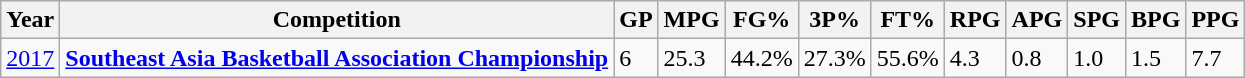<table class="wikitable sortable">
<tr>
<th>Year</th>
<th>Competition</th>
<th>GP</th>
<th>MPG</th>
<th>FG%</th>
<th>3P%</th>
<th>FT%</th>
<th>RPG</th>
<th>APG</th>
<th>SPG</th>
<th>BPG</th>
<th>PPG</th>
</tr>
<tr>
<td><a href='#'>2017</a></td>
<td><strong><a href='#'>Southeast Asia Basketball Association Championship</a></strong></td>
<td>6</td>
<td>25.3</td>
<td>44.2%</td>
<td>27.3%</td>
<td>55.6%</td>
<td>4.3</td>
<td>0.8</td>
<td>1.0</td>
<td>1.5</td>
<td>7.7</td>
</tr>
</table>
